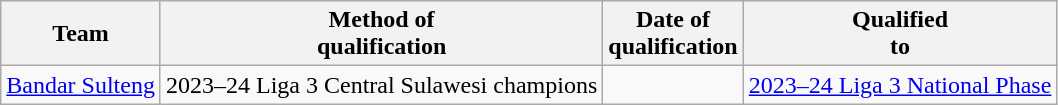<table class="wikitable sortable" style="text-align: left;">
<tr>
<th>Team</th>
<th>Method of <br> qualification</th>
<th>Date of <br> qualification</th>
<th>Qualified <br> to<br></th>
</tr>
<tr>
<td><a href='#'>Bandar Sulteng</a></td>
<td {{Sort>2023–24 Liga 3 Central Sulawesi champions</td>
<td></td>
<td><a href='#'>2023–24 Liga 3 National Phase</a></td>
</tr>
</table>
